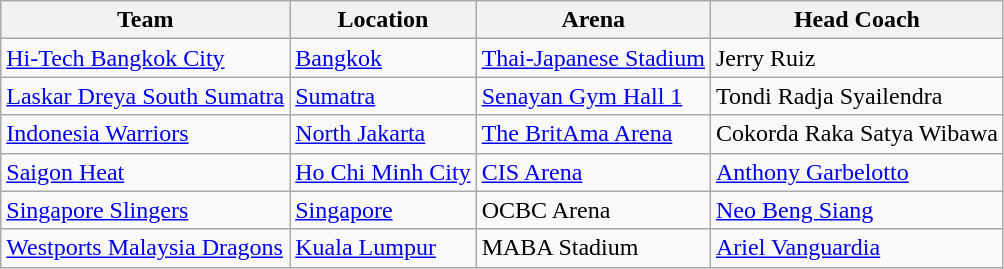<table class=wikitable>
<tr>
<th>Team</th>
<th>Location</th>
<th>Arena</th>
<th>Head Coach</th>
</tr>
<tr>
<td><a href='#'>Hi-Tech Bangkok City</a></td>
<td><a href='#'>Bangkok</a></td>
<td><a href='#'>Thai-Japanese Stadium</a></td>
<td> Jerry Ruiz</td>
</tr>
<tr>
<td><a href='#'>Laskar Dreya South Sumatra</a></td>
<td><a href='#'>Sumatra</a></td>
<td><a href='#'>Senayan Gym Hall 1</a></td>
<td> Tondi Radja Syailendra</td>
</tr>
<tr>
<td><a href='#'>Indonesia Warriors</a></td>
<td><a href='#'>North Jakarta</a></td>
<td><a href='#'>The BritAma Arena</a></td>
<td> Cokorda Raka Satya Wibawa</td>
</tr>
<tr>
<td><a href='#'>Saigon Heat</a></td>
<td><a href='#'>Ho Chi Minh City</a></td>
<td><a href='#'>CIS Arena</a></td>
<td> <a href='#'>Anthony Garbelotto</a></td>
</tr>
<tr>
<td><a href='#'>Singapore Slingers</a></td>
<td><a href='#'>Singapore</a></td>
<td>OCBC Arena</td>
<td> <a href='#'>Neo Beng Siang</a></td>
</tr>
<tr>
<td><a href='#'>Westports Malaysia Dragons</a></td>
<td><a href='#'>Kuala Lumpur</a></td>
<td>MABA Stadium</td>
<td> <a href='#'>Ariel Vanguardia</a></td>
</tr>
</table>
